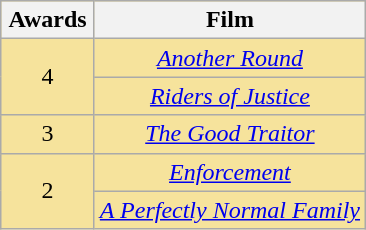<table class="wikitable plainrowheaders" rowspan=2 style="text-align: center; background: #f6e39c">
<tr>
<th scope="col" style="width:55px;">Awards</th>
<th scope="col" style="text-align:center;">Film</th>
</tr>
<tr>
<td rowspan="2">4</td>
<td><em><a href='#'>Another Round</a></em></td>
</tr>
<tr>
<td><em><a href='#'>Riders of Justice</a></em></td>
</tr>
<tr>
<td>3</td>
<td><em><a href='#'>The Good Traitor</a></em></td>
</tr>
<tr>
<td rowspan="2">2</td>
<td><em><a href='#'>Enforcement</a></em></td>
</tr>
<tr>
<td><em><a href='#'>A Perfectly Normal Family</a></em></td>
</tr>
</table>
